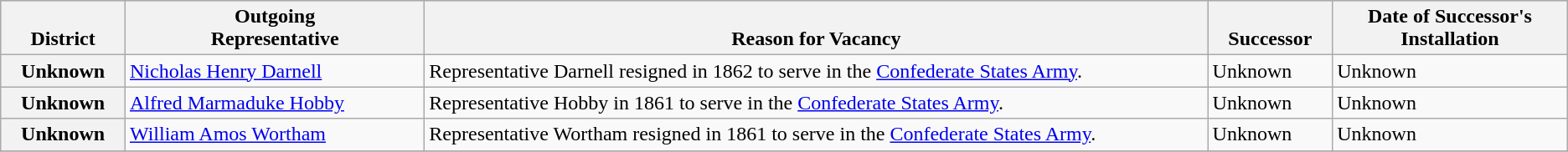<table class="wikitable">
<tr bgcolor="#cccccc" align="center" valign="bottom">
<th>District</th>
<th>Outgoing<br>Representative</th>
<th width="50%">Reason for Vacancy</th>
<th>Successor</th>
<th width="15%">Date of Successor's Installation</th>
</tr>
<tr>
<th>Unknown</th>
<td><a href='#'>Nicholas Henry Darnell</a></td>
<td>Representative Darnell resigned in 1862 to serve in the <a href='#'>Confederate States Army</a>.</td>
<td>Unknown</td>
<td>Unknown</td>
</tr>
<tr>
<th>Unknown</th>
<td><a href='#'>Alfred Marmaduke Hobby</a></td>
<td>Representative Hobby in 1861 to serve in the <a href='#'>Confederate States Army</a>.</td>
<td>Unknown</td>
<td>Unknown</td>
</tr>
<tr>
<th>Unknown</th>
<td><a href='#'>William Amos Wortham</a></td>
<td>Representative Wortham resigned in 1861 to serve in the <a href='#'>Confederate States Army</a>.</td>
<td>Unknown</td>
<td>Unknown</td>
</tr>
<tr>
</tr>
</table>
